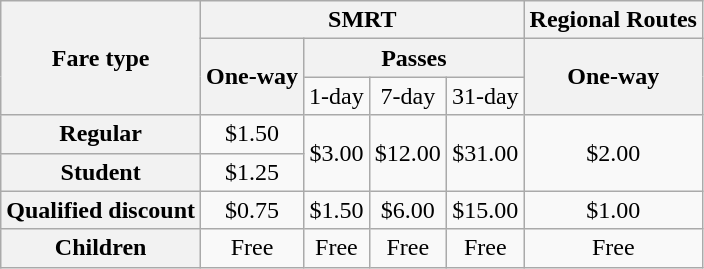<table class="wikitable" style="text-align:center;font-size:100%;">
<tr>
<th rowspan=3><strong>Fare type</strong></th>
<th colspan="4">SMRT</th>
<th><strong>Regional Routes</strong></th>
</tr>
<tr>
<th rowspan=2>One-way</th>
<th colspan=3>Passes</th>
<th rowspan="2">One-way</th>
</tr>
<tr>
<td>1-day</td>
<td>7-day</td>
<td>31-day</td>
</tr>
<tr>
<th>Regular</th>
<td>$1.50</td>
<td rowspan="2">$3.00</td>
<td rowspan="2">$12.00</td>
<td rowspan="2">$31.00</td>
<td rowspan="2">$2.00</td>
</tr>
<tr>
<th>Student</th>
<td>$1.25</td>
</tr>
<tr>
<th>Qualified discount</th>
<td>$0.75</td>
<td>$1.50</td>
<td>$6.00</td>
<td>$15.00</td>
<td>$1.00</td>
</tr>
<tr>
<th><strong>Children</strong></th>
<td>Free</td>
<td>Free</td>
<td>Free</td>
<td>Free</td>
<td>Free</td>
</tr>
</table>
